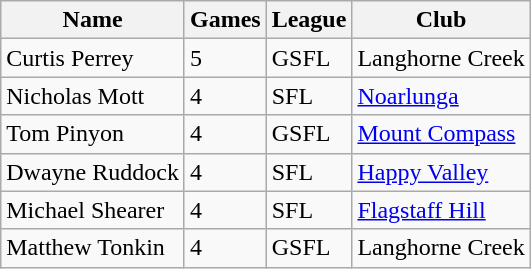<table class="wikitable">
<tr>
<th>Name</th>
<th>Games</th>
<th>League</th>
<th>Club</th>
</tr>
<tr>
<td>Curtis Perrey</td>
<td>5</td>
<td>GSFL</td>
<td>Langhorne Creek</td>
</tr>
<tr>
<td>Nicholas Mott</td>
<td>4</td>
<td>SFL</td>
<td><a href='#'>Noarlunga</a></td>
</tr>
<tr>
<td>Tom Pinyon</td>
<td>4</td>
<td>GSFL</td>
<td><a href='#'>Mount Compass</a></td>
</tr>
<tr>
<td>Dwayne Ruddock</td>
<td>4</td>
<td>SFL</td>
<td><a href='#'>Happy Valley</a></td>
</tr>
<tr>
<td>Michael Shearer</td>
<td>4</td>
<td>SFL</td>
<td><a href='#'>Flagstaff Hill</a></td>
</tr>
<tr>
<td>Matthew Tonkin</td>
<td>4</td>
<td>GSFL</td>
<td>Langhorne Creek</td>
</tr>
</table>
